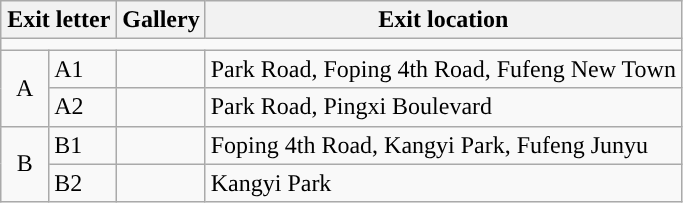<table class="wikitable">
<tr>
<th colspan=2 style="width:70px">Exit letter</th>
<th>Gallery</th>
<th>Exit location</th>
</tr>
<tr style="background:#">
<td colspan="4"></td>
</tr>
<tr>
<td rowspan=2 align=center>A</td>
<td>A1</td>
<td></td>
<td>Park Road, Foping 4th Road, Fufeng New Town</td>
</tr>
<tr>
<td>A2</td>
<td></td>
<td>Park Road, Pingxi Boulevard</td>
</tr>
<tr>
<td rowspan=2 align=center>B</td>
<td>B1</td>
<td></td>
<td>Foping 4th Road, Kangyi Park, Fufeng Junyu</td>
</tr>
<tr>
<td>B2</td>
<td></td>
<td>Kangyi Park</td>
</tr>
</table>
